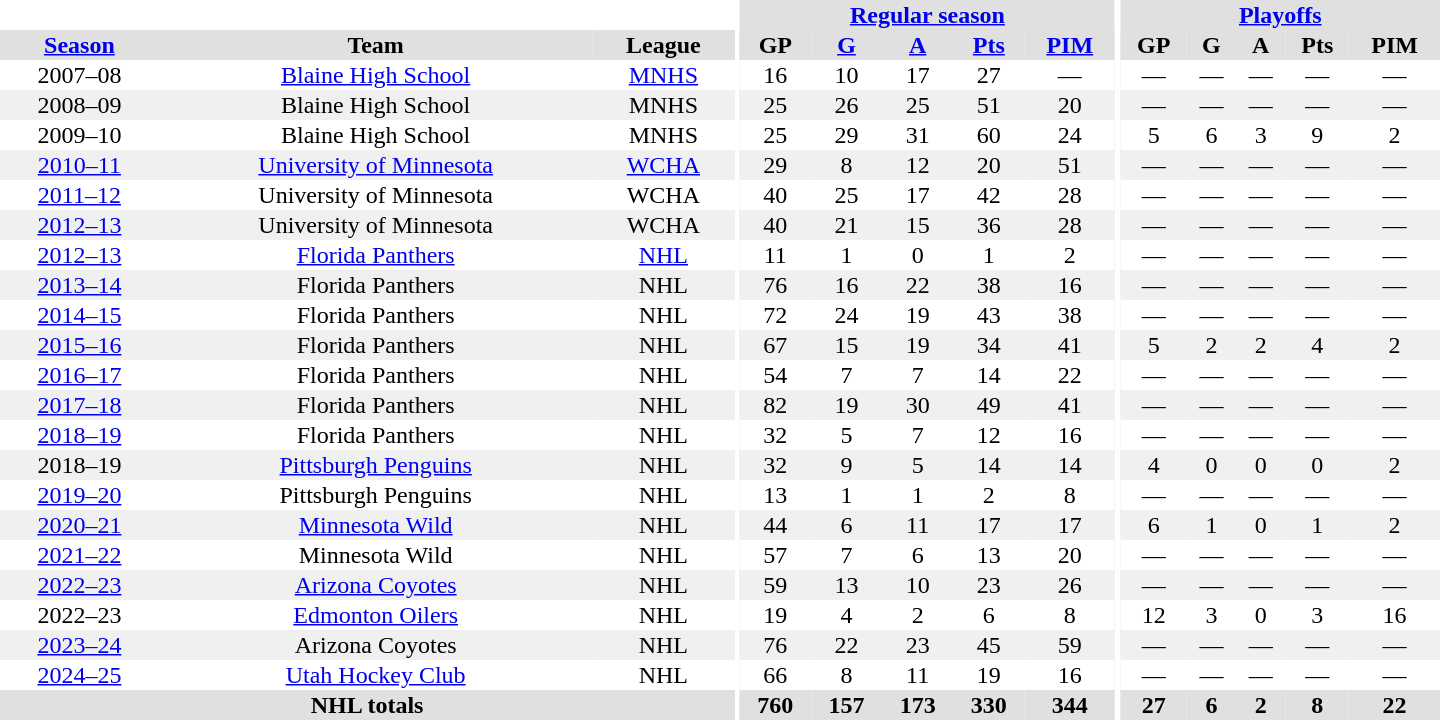<table border="0" cellpadding="1" cellspacing="0" style="text-align:center; width:60em">
<tr bgcolor="#e0e0e0">
<th colspan="3"  bgcolor="#ffffff"></th>
<th rowspan="100" bgcolor="#ffffff"></th>
<th colspan="5"><a href='#'>Regular season</a></th>
<th rowspan="100" bgcolor="#ffffff"></th>
<th colspan="5"><a href='#'>Playoffs</a></th>
</tr>
<tr bgcolor="#e0e0e0">
<th><a href='#'>Season</a></th>
<th>Team</th>
<th>League</th>
<th>GP</th>
<th><a href='#'>G</a></th>
<th><a href='#'>A</a></th>
<th><a href='#'>Pts</a></th>
<th><a href='#'>PIM</a></th>
<th>GP</th>
<th>G</th>
<th>A</th>
<th>Pts</th>
<th>PIM</th>
</tr>
<tr>
<td>2007–08</td>
<td><a href='#'>Blaine High School</a></td>
<td><a href='#'>MNHS</a></td>
<td>16</td>
<td>10</td>
<td>17</td>
<td>27</td>
<td>—</td>
<td>—</td>
<td>—</td>
<td>—</td>
<td>—</td>
<td>—</td>
</tr>
<tr bgcolor="#f0f0f0">
<td>2008–09</td>
<td>Blaine High School</td>
<td>MNHS</td>
<td>25</td>
<td>26</td>
<td>25</td>
<td>51</td>
<td>20</td>
<td>—</td>
<td>—</td>
<td>—</td>
<td>—</td>
<td>—</td>
</tr>
<tr>
<td>2009–10</td>
<td>Blaine High School</td>
<td>MNHS</td>
<td>25</td>
<td>29</td>
<td>31</td>
<td>60</td>
<td>24</td>
<td>5</td>
<td>6</td>
<td>3</td>
<td>9</td>
<td>2</td>
</tr>
<tr bgcolor="#f0f0f0">
<td><a href='#'>2010–11</a></td>
<td><a href='#'>University of Minnesota</a></td>
<td><a href='#'>WCHA</a></td>
<td>29</td>
<td>8</td>
<td>12</td>
<td>20</td>
<td>51</td>
<td>—</td>
<td>—</td>
<td>—</td>
<td>—</td>
<td>—</td>
</tr>
<tr>
<td><a href='#'>2011–12</a></td>
<td>University of Minnesota</td>
<td>WCHA</td>
<td>40</td>
<td>25</td>
<td>17</td>
<td>42</td>
<td>28</td>
<td>—</td>
<td>—</td>
<td>—</td>
<td>—</td>
<td>—</td>
</tr>
<tr bgcolor="#f0f0f0">
<td><a href='#'>2012–13</a></td>
<td>University of Minnesota</td>
<td>WCHA</td>
<td>40</td>
<td>21</td>
<td>15</td>
<td>36</td>
<td>28</td>
<td>—</td>
<td>—</td>
<td>—</td>
<td>—</td>
<td>—</td>
</tr>
<tr>
<td><a href='#'>2012–13</a></td>
<td><a href='#'>Florida Panthers</a></td>
<td><a href='#'>NHL</a></td>
<td>11</td>
<td>1</td>
<td>0</td>
<td>1</td>
<td>2</td>
<td>—</td>
<td>—</td>
<td>—</td>
<td>—</td>
<td>—</td>
</tr>
<tr bgcolor="#f0f0f0">
<td><a href='#'>2013–14</a></td>
<td>Florida Panthers</td>
<td>NHL</td>
<td>76</td>
<td>16</td>
<td>22</td>
<td>38</td>
<td>16</td>
<td>—</td>
<td>—</td>
<td>—</td>
<td>—</td>
<td>—</td>
</tr>
<tr>
<td><a href='#'>2014–15</a></td>
<td>Florida Panthers</td>
<td>NHL</td>
<td>72</td>
<td>24</td>
<td>19</td>
<td>43</td>
<td>38</td>
<td>—</td>
<td>—</td>
<td>—</td>
<td>—</td>
<td>—</td>
</tr>
<tr>
</tr>
<tr bgcolor="#f0f0f0">
<td><a href='#'>2015–16</a></td>
<td>Florida Panthers</td>
<td>NHL</td>
<td>67</td>
<td>15</td>
<td>19</td>
<td>34</td>
<td>41</td>
<td>5</td>
<td>2</td>
<td>2</td>
<td>4</td>
<td>2</td>
</tr>
<tr>
<td><a href='#'>2016–17</a></td>
<td>Florida Panthers</td>
<td>NHL</td>
<td>54</td>
<td>7</td>
<td>7</td>
<td>14</td>
<td>22</td>
<td>—</td>
<td>—</td>
<td>—</td>
<td>—</td>
<td>—</td>
</tr>
<tr bgcolor="#f0f0f0">
<td><a href='#'>2017–18</a></td>
<td>Florida Panthers</td>
<td>NHL</td>
<td>82</td>
<td>19</td>
<td>30</td>
<td>49</td>
<td>41</td>
<td>—</td>
<td>—</td>
<td>—</td>
<td>—</td>
<td>—</td>
</tr>
<tr>
<td><a href='#'>2018–19</a></td>
<td>Florida Panthers</td>
<td>NHL</td>
<td>32</td>
<td>5</td>
<td>7</td>
<td>12</td>
<td>16</td>
<td>—</td>
<td>—</td>
<td>—</td>
<td>—</td>
<td>—</td>
</tr>
<tr bgcolor="#f0f0f0">
<td>2018–19</td>
<td><a href='#'>Pittsburgh Penguins</a></td>
<td>NHL</td>
<td>32</td>
<td>9</td>
<td>5</td>
<td>14</td>
<td>14</td>
<td>4</td>
<td>0</td>
<td>0</td>
<td>0</td>
<td>2</td>
</tr>
<tr>
<td><a href='#'>2019–20</a></td>
<td>Pittsburgh Penguins</td>
<td>NHL</td>
<td>13</td>
<td>1</td>
<td>1</td>
<td>2</td>
<td>8</td>
<td>—</td>
<td>—</td>
<td>—</td>
<td>—</td>
<td>—</td>
</tr>
<tr bgcolor="#f0f0f0">
<td><a href='#'>2020–21</a></td>
<td><a href='#'>Minnesota Wild</a></td>
<td>NHL</td>
<td>44</td>
<td>6</td>
<td>11</td>
<td>17</td>
<td>17</td>
<td>6</td>
<td>1</td>
<td>0</td>
<td>1</td>
<td>2</td>
</tr>
<tr>
<td><a href='#'>2021–22</a></td>
<td>Minnesota Wild</td>
<td>NHL</td>
<td>57</td>
<td>7</td>
<td>6</td>
<td>13</td>
<td>20</td>
<td>—</td>
<td>—</td>
<td>—</td>
<td>—</td>
<td>—</td>
</tr>
<tr bgcolor="#f0f0f0">
<td><a href='#'>2022–23</a></td>
<td><a href='#'>Arizona Coyotes</a></td>
<td>NHL</td>
<td>59</td>
<td>13</td>
<td>10</td>
<td>23</td>
<td>26</td>
<td>—</td>
<td>—</td>
<td>—</td>
<td>—</td>
<td>—</td>
</tr>
<tr>
<td>2022–23</td>
<td><a href='#'>Edmonton Oilers</a></td>
<td>NHL</td>
<td>19</td>
<td>4</td>
<td>2</td>
<td>6</td>
<td>8</td>
<td>12</td>
<td>3</td>
<td>0</td>
<td>3</td>
<td>16</td>
</tr>
<tr bgcolor="#f0f0f0">
<td><a href='#'>2023–24</a></td>
<td>Arizona Coyotes</td>
<td>NHL</td>
<td>76</td>
<td>22</td>
<td>23</td>
<td>45</td>
<td>59</td>
<td>—</td>
<td>—</td>
<td>—</td>
<td>—</td>
<td>—</td>
</tr>
<tr>
<td><a href='#'>2024–25</a></td>
<td><a href='#'>Utah Hockey Club</a></td>
<td>NHL</td>
<td>66</td>
<td>8</td>
<td>11</td>
<td>19</td>
<td>16</td>
<td>—</td>
<td>—</td>
<td>—</td>
<td>—</td>
<td>—</td>
</tr>
<tr bgcolor="#e0e0e0">
<th colspan="3">NHL totals</th>
<th>760</th>
<th>157</th>
<th>173</th>
<th>330</th>
<th>344</th>
<th>27</th>
<th>6</th>
<th>2</th>
<th>8</th>
<th>22</th>
</tr>
</table>
